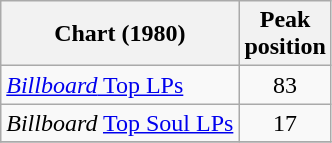<table class="wikitable">
<tr>
<th>Chart (1980)</th>
<th>Peak<br>position</th>
</tr>
<tr>
<td><a href='#'><em>Billboard</em> Top LPs</a></td>
<td align="center">83</td>
</tr>
<tr>
<td><em>Billboard</em> <a href='#'>Top Soul LPs</a></td>
<td align="center">17</td>
</tr>
<tr>
</tr>
</table>
